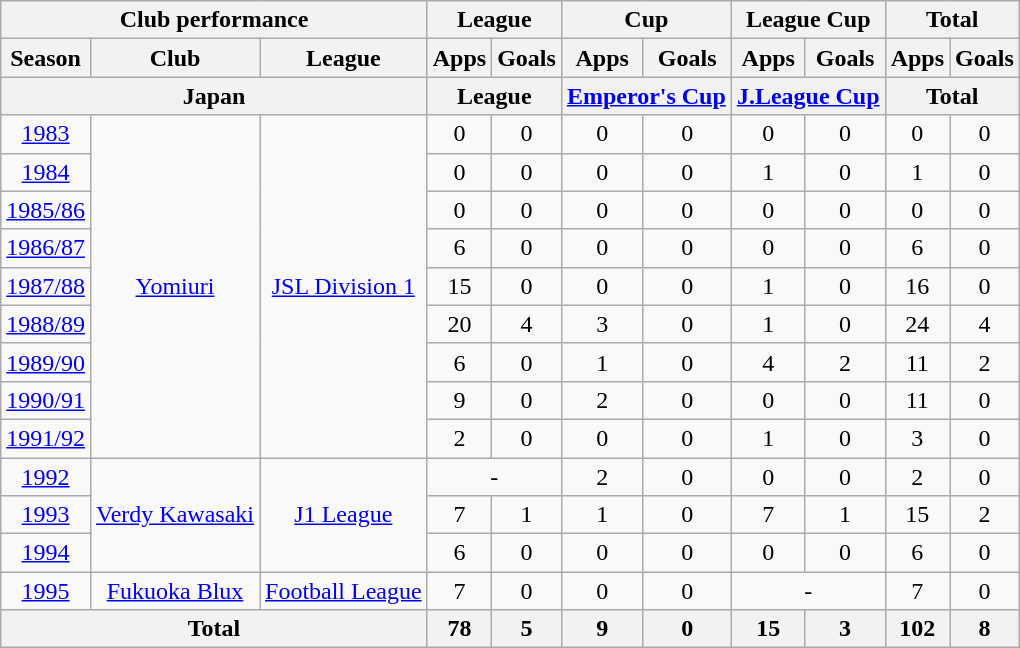<table class="wikitable" style="text-align:center;">
<tr>
<th colspan=3>Club performance</th>
<th colspan=2>League</th>
<th colspan=2>Cup</th>
<th colspan=2>League Cup</th>
<th colspan=2>Total</th>
</tr>
<tr>
<th>Season</th>
<th>Club</th>
<th>League</th>
<th>Apps</th>
<th>Goals</th>
<th>Apps</th>
<th>Goals</th>
<th>Apps</th>
<th>Goals</th>
<th>Apps</th>
<th>Goals</th>
</tr>
<tr>
<th colspan=3>Japan</th>
<th colspan=2>League</th>
<th colspan=2><a href='#'>Emperor's Cup</a></th>
<th colspan=2><a href='#'>J.League Cup</a></th>
<th colspan=2>Total</th>
</tr>
<tr>
<td><a href='#'>1983</a></td>
<td rowspan="9"><a href='#'>Yomiuri</a></td>
<td rowspan="9"><a href='#'>JSL Division 1</a></td>
<td>0</td>
<td>0</td>
<td>0</td>
<td>0</td>
<td>0</td>
<td>0</td>
<td>0</td>
<td>0</td>
</tr>
<tr>
<td><a href='#'>1984</a></td>
<td>0</td>
<td>0</td>
<td>0</td>
<td>0</td>
<td>1</td>
<td>0</td>
<td>1</td>
<td>0</td>
</tr>
<tr>
<td><a href='#'>1985/86</a></td>
<td>0</td>
<td>0</td>
<td>0</td>
<td>0</td>
<td>0</td>
<td>0</td>
<td>0</td>
<td>0</td>
</tr>
<tr>
<td><a href='#'>1986/87</a></td>
<td>6</td>
<td>0</td>
<td>0</td>
<td>0</td>
<td>0</td>
<td>0</td>
<td>6</td>
<td>0</td>
</tr>
<tr>
<td><a href='#'>1987/88</a></td>
<td>15</td>
<td>0</td>
<td>0</td>
<td>0</td>
<td>1</td>
<td>0</td>
<td>16</td>
<td>0</td>
</tr>
<tr>
<td><a href='#'>1988/89</a></td>
<td>20</td>
<td>4</td>
<td>3</td>
<td>0</td>
<td>1</td>
<td>0</td>
<td>24</td>
<td>4</td>
</tr>
<tr>
<td><a href='#'>1989/90</a></td>
<td>6</td>
<td>0</td>
<td>1</td>
<td>0</td>
<td>4</td>
<td>2</td>
<td>11</td>
<td>2</td>
</tr>
<tr>
<td><a href='#'>1990/91</a></td>
<td>9</td>
<td>0</td>
<td>2</td>
<td>0</td>
<td>0</td>
<td>0</td>
<td>11</td>
<td>0</td>
</tr>
<tr>
<td><a href='#'>1991/92</a></td>
<td>2</td>
<td>0</td>
<td>0</td>
<td>0</td>
<td>1</td>
<td>0</td>
<td>3</td>
<td>0</td>
</tr>
<tr>
<td><a href='#'>1992</a></td>
<td rowspan="3"><a href='#'>Verdy Kawasaki</a></td>
<td rowspan="3"><a href='#'>J1 League</a></td>
<td colspan="2">-</td>
<td>2</td>
<td>0</td>
<td>0</td>
<td>0</td>
<td>2</td>
<td>0</td>
</tr>
<tr>
<td><a href='#'>1993</a></td>
<td>7</td>
<td>1</td>
<td>1</td>
<td>0</td>
<td>7</td>
<td>1</td>
<td>15</td>
<td>2</td>
</tr>
<tr>
<td><a href='#'>1994</a></td>
<td>6</td>
<td>0</td>
<td>0</td>
<td>0</td>
<td>0</td>
<td>0</td>
<td>6</td>
<td>0</td>
</tr>
<tr>
<td><a href='#'>1995</a></td>
<td><a href='#'>Fukuoka Blux</a></td>
<td><a href='#'>Football League</a></td>
<td>7</td>
<td>0</td>
<td>0</td>
<td>0</td>
<td colspan="2">-</td>
<td>7</td>
<td>0</td>
</tr>
<tr>
<th colspan=3>Total</th>
<th>78</th>
<th>5</th>
<th>9</th>
<th>0</th>
<th>15</th>
<th>3</th>
<th>102</th>
<th>8</th>
</tr>
</table>
